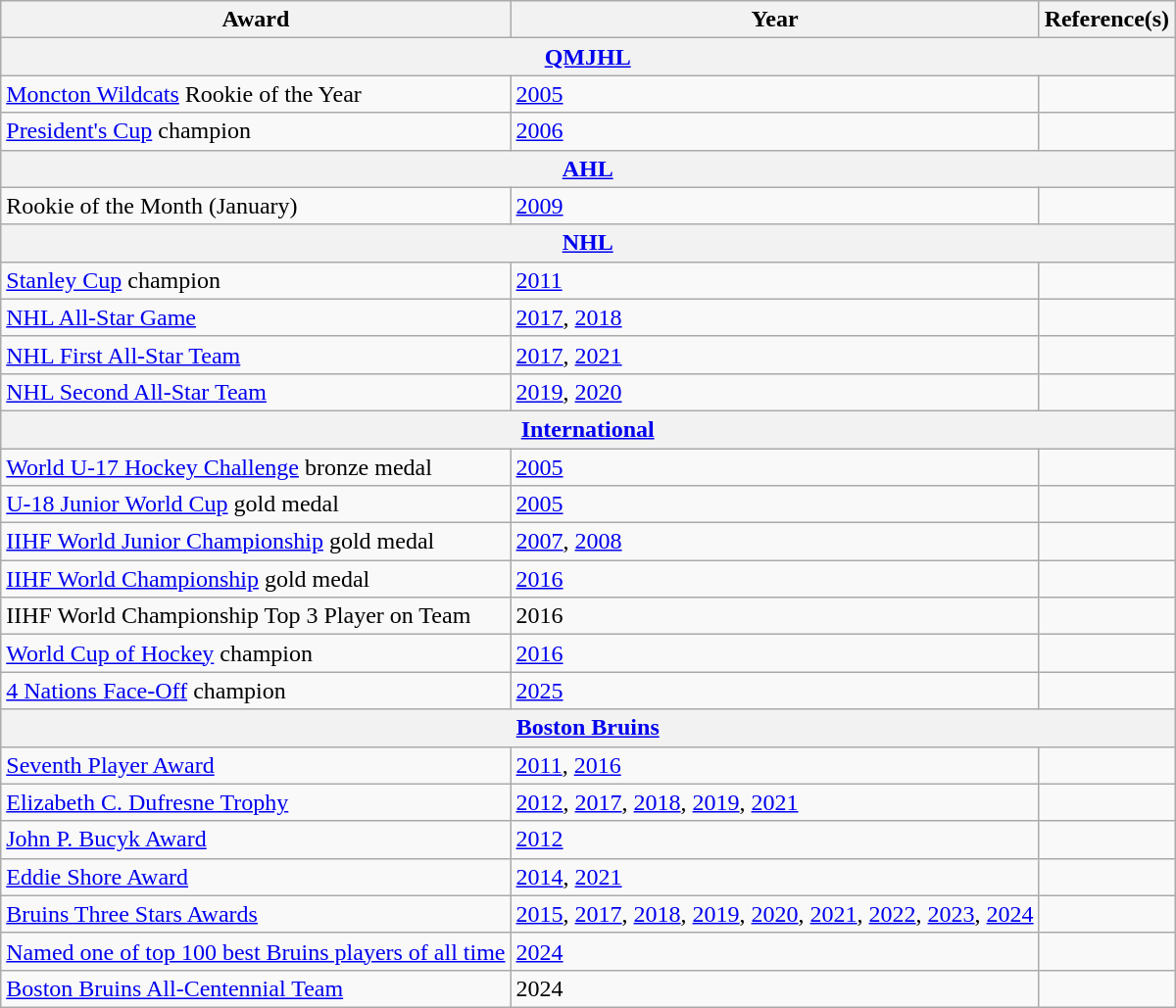<table class="wikitable">
<tr>
<th>Award</th>
<th>Year</th>
<th>Reference(s)</th>
</tr>
<tr>
<th colspan="3"><a href='#'>QMJHL</a></th>
</tr>
<tr>
<td><a href='#'>Moncton Wildcats</a> Rookie of the Year</td>
<td><a href='#'>2005</a></td>
<td></td>
</tr>
<tr>
<td><a href='#'>President's Cup</a> champion</td>
<td><a href='#'>2006</a></td>
<td></td>
</tr>
<tr>
<th colspan="3"><a href='#'>AHL</a></th>
</tr>
<tr>
<td>Rookie of the Month (January)</td>
<td><a href='#'>2009</a></td>
<td></td>
</tr>
<tr>
<th colspan="3"><a href='#'>NHL</a></th>
</tr>
<tr>
<td><a href='#'>Stanley Cup</a> champion</td>
<td><a href='#'>2011</a></td>
<td></td>
</tr>
<tr>
<td><a href='#'>NHL All-Star Game</a></td>
<td><a href='#'>2017</a>, <a href='#'>2018</a></td>
<td></td>
</tr>
<tr>
<td><a href='#'>NHL First All-Star Team</a></td>
<td><a href='#'>2017</a>, <a href='#'>2021</a></td>
<td></td>
</tr>
<tr>
<td><a href='#'>NHL Second All-Star Team</a></td>
<td><a href='#'>2019</a>, <a href='#'>2020</a></td>
<td></td>
</tr>
<tr>
<th colspan="3"><a href='#'>International</a></th>
</tr>
<tr>
<td><a href='#'>World U-17 Hockey Challenge</a> bronze medal</td>
<td><a href='#'>2005</a></td>
<td></td>
</tr>
<tr>
<td><a href='#'>U-18 Junior World Cup</a> gold medal</td>
<td><a href='#'>2005</a></td>
<td></td>
</tr>
<tr>
<td><a href='#'>IIHF World Junior Championship</a> gold medal</td>
<td><a href='#'>2007</a>, <a href='#'>2008</a></td>
<td></td>
</tr>
<tr>
<td><a href='#'>IIHF World Championship</a> gold medal</td>
<td><a href='#'>2016</a></td>
<td></td>
</tr>
<tr>
<td>IIHF World Championship Top 3 Player on Team</td>
<td>2016</td>
<td></td>
</tr>
<tr>
<td><a href='#'>World Cup of Hockey</a> champion</td>
<td><a href='#'>2016</a></td>
<td></td>
</tr>
<tr>
<td><a href='#'>4 Nations Face-Off</a> champion</td>
<td><a href='#'>2025</a></td>
<td></td>
</tr>
<tr>
<th colspan="3"><a href='#'>Boston Bruins</a></th>
</tr>
<tr>
<td><a href='#'>Seventh Player Award</a></td>
<td><a href='#'>2011</a>, <a href='#'>2016</a></td>
<td></td>
</tr>
<tr>
<td><a href='#'>Elizabeth C. Dufresne Trophy</a></td>
<td><a href='#'>2012</a>, <a href='#'>2017</a>, <a href='#'>2018</a>, <a href='#'>2019</a>, <a href='#'>2021</a></td>
<td></td>
</tr>
<tr>
<td><a href='#'>John P. Bucyk Award</a></td>
<td><a href='#'>2012</a></td>
<td></td>
</tr>
<tr>
<td><a href='#'>Eddie Shore Award</a></td>
<td><a href='#'>2014</a>, <a href='#'>2021</a></td>
<td></td>
</tr>
<tr>
<td><a href='#'>Bruins Three Stars Awards</a></td>
<td><a href='#'>2015</a>, <a href='#'>2017</a>, <a href='#'>2018</a>, <a href='#'>2019</a>, <a href='#'>2020</a>, <a href='#'>2021</a>, <a href='#'>2022</a>, <a href='#'>2023</a>, <a href='#'>2024</a></td>
<td></td>
</tr>
<tr>
<td><a href='#'>Named one of top 100 best Bruins players of all time</a></td>
<td><a href='#'>2024</a></td>
<td></td>
</tr>
<tr>
<td><a href='#'>Boston Bruins All-Centennial Team</a></td>
<td>2024</td>
<td></td>
</tr>
</table>
